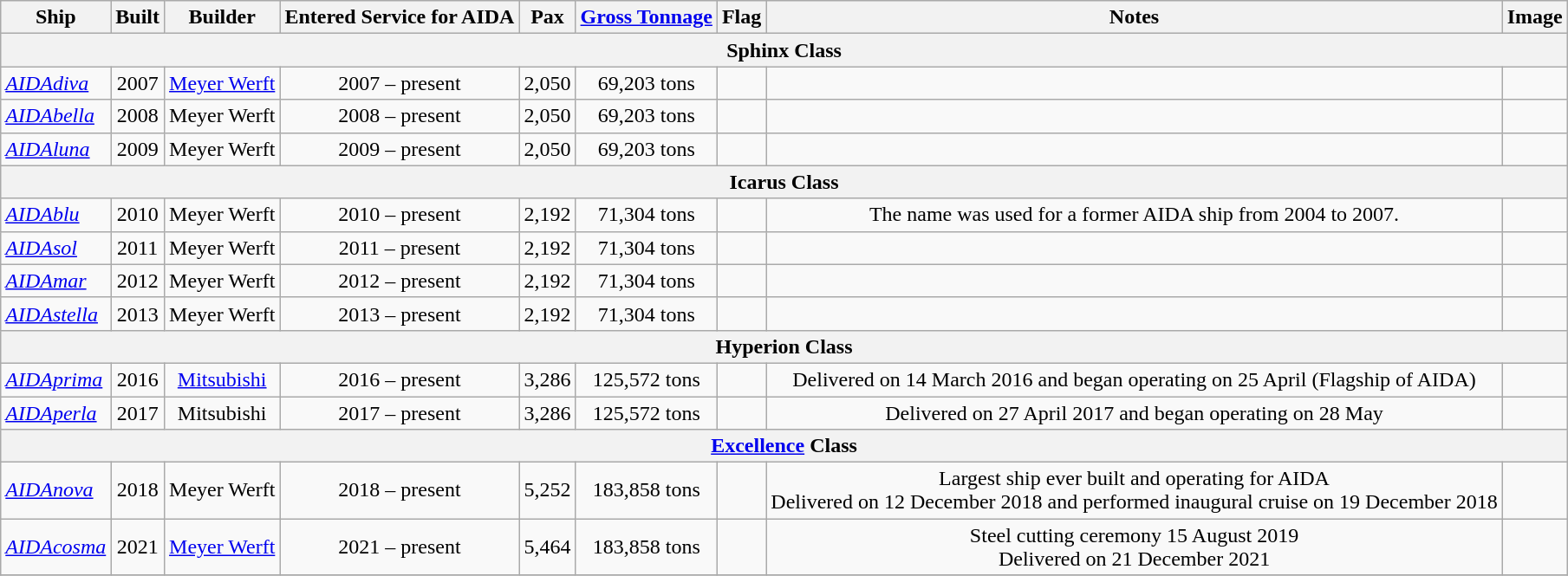<table class="wikitable sortable">
<tr>
<th>Ship</th>
<th>Built</th>
<th>Builder</th>
<th>Entered Service for AIDA</th>
<th>Pax</th>
<th><a href='#'>Gross Tonnage</a></th>
<th>Flag</th>
<th>Notes</th>
<th>Image</th>
</tr>
<tr>
<th colspan="9">Sphinx Class</th>
</tr>
<tr>
<td><em><a href='#'>AIDAdiva</a></em></td>
<td align="Center">2007</td>
<td align="Center"><a href='#'>Meyer Werft</a></td>
<td align="Center">2007 – present</td>
<td>2,050</td>
<td align="Center">69,203 tons</td>
<td align="Center"></td>
<td align="Center"></td>
<td></td>
</tr>
<tr>
<td><em><a href='#'>AIDAbella</a></em></td>
<td align="Center">2008</td>
<td align="Center">Meyer Werft</td>
<td align="Center">2008 – present</td>
<td>2,050</td>
<td align="Center">69,203 tons</td>
<td align="Center"></td>
<td align="Center"></td>
<td></td>
</tr>
<tr>
<td><em><a href='#'>AIDAluna</a></em></td>
<td align="Center">2009</td>
<td align="Center">Meyer Werft</td>
<td align="Center">2009 – present</td>
<td>2,050</td>
<td align="Center">69,203 tons</td>
<td align="Center"></td>
<td align="Center"></td>
<td></td>
</tr>
<tr>
<th colspan="9">Icarus Class</th>
</tr>
<tr>
<td><em><a href='#'>AIDAblu</a></em></td>
<td align="Center">2010</td>
<td align="Center">Meyer Werft</td>
<td align="Center">2010 – present</td>
<td>2,192</td>
<td align="Center">71,304 tons</td>
<td align="Center"></td>
<td align="Center">The name was used for a former AIDA ship from 2004 to 2007.</td>
<td></td>
</tr>
<tr>
<td><em><a href='#'>AIDAsol</a></em></td>
<td align="Center">2011</td>
<td align="Center">Meyer Werft</td>
<td align="Center">2011 – present</td>
<td>2,192</td>
<td align="Center">71,304 tons</td>
<td align="Center"></td>
<td align="Center"></td>
<td></td>
</tr>
<tr>
<td><em><a href='#'>AIDAmar</a></em></td>
<td align="Center">2012</td>
<td align="Center">Meyer Werft</td>
<td align="Center">2012 – present</td>
<td>2,192</td>
<td align="Center">71,304 tons</td>
<td align="Center"></td>
<td align="Center"></td>
<td></td>
</tr>
<tr>
<td><em><a href='#'>AIDAstella</a></em></td>
<td align="Center">2013</td>
<td align="Center">Meyer Werft</td>
<td align="Center">2013 – present</td>
<td>2,192</td>
<td align="Center">71,304 tons</td>
<td align="Center"></td>
<td align="Center"></td>
<td></td>
</tr>
<tr>
<th colspan="9">Hyperion Class</th>
</tr>
<tr>
<td><em><a href='#'>AIDAprima</a></em></td>
<td align="Center">2016</td>
<td align="Center"><a href='#'>Mitsubishi</a></td>
<td align="Center">2016 – present</td>
<td>3,286</td>
<td align="Center">125,572 tons</td>
<td align="Center"></td>
<td align="Center">Delivered on 14 March 2016 and began operating on 25 April   (Flagship of AIDA)</td>
<td></td>
</tr>
<tr>
<td><em><a href='#'>AIDAperla</a></em></td>
<td align="Center">2017</td>
<td align="Center">Mitsubishi</td>
<td align="Center">2017 – present</td>
<td>3,286</td>
<td align="Center">125,572 tons</td>
<td align="Center"></td>
<td align="Center">Delivered on 27 April 2017 and began operating on 28 May</td>
<td></td>
</tr>
<tr>
<th colspan="9"><a href='#'>Excellence</a> Class</th>
</tr>
<tr>
<td><em><a href='#'>AIDAnova</a></em></td>
<td align="Center">2018</td>
<td align="Center">Meyer Werft</td>
<td align="Center">2018 – present</td>
<td>5,252</td>
<td align="Center">183,858 tons</td>
<td align="Center"></td>
<td align="Center">Largest ship ever built and operating for AIDA<br>Delivered on 12 December 2018 and performed inaugural cruise on 19 December 2018</td>
<td></td>
</tr>
<tr>
<td><em><a href='#'>AIDAcosma</a></em></td>
<td align="Center">2021</td>
<td align="Center"><a href='#'>Meyer Werft</a></td>
<td align="Center">2021 – present</td>
<td>5,464</td>
<td align="Center">183,858 tons</td>
<td align="Center"></td>
<td align="Center">Steel cutting ceremony 15 August 2019<br>Delivered on 21 December 2021</td>
<td></td>
</tr>
<tr>
</tr>
</table>
